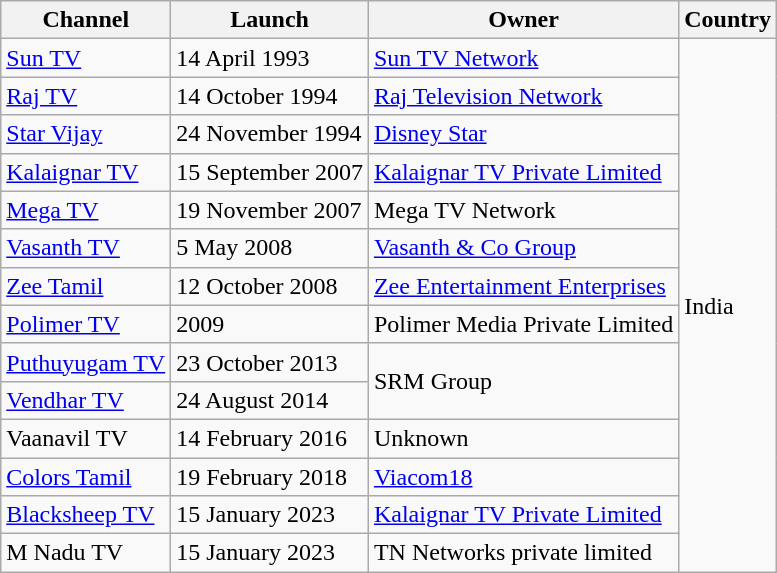<table class="wikitable sortable">
<tr>
<th>Channel</th>
<th>Launch</th>
<th>Owner</th>
<th>Country</th>
</tr>
<tr>
<td><a href='#'>Sun TV</a></td>
<td>14 April 1993</td>
<td><a href='#'>Sun TV Network</a></td>
<td rowspan="18">India</td>
</tr>
<tr>
<td><a href='#'>Raj TV</a></td>
<td>14 October 1994</td>
<td><a href='#'>Raj Television Network</a></td>
</tr>
<tr>
<td><a href='#'>Star Vijay</a></td>
<td>24 November 1994</td>
<td><a href='#'>Disney Star</a></td>
</tr>
<tr>
<td><a href='#'>Kalaignar TV</a></td>
<td>15 September 2007</td>
<td><a href='#'>Kalaignar TV Private Limited</a></td>
</tr>
<tr>
<td><a href='#'>Mega TV</a></td>
<td>19 November 2007</td>
<td>Mega TV Network</td>
</tr>
<tr>
<td><a href='#'>Vasanth TV</a></td>
<td>5 May 2008</td>
<td><a href='#'>Vasanth & Co Group</a></td>
</tr>
<tr>
<td><a href='#'>Zee Tamil</a></td>
<td>12 October 2008</td>
<td><a href='#'>Zee Entertainment Enterprises</a></td>
</tr>
<tr>
<td><a href='#'>Polimer TV</a></td>
<td>2009</td>
<td>Polimer Media Private Limited</td>
</tr>
<tr>
<td><a href='#'>Puthuyugam TV</a></td>
<td>23 October 2013</td>
<td rowspan="2">SRM Group</td>
</tr>
<tr>
<td><a href='#'>Vendhar TV</a></td>
<td>24 August 2014</td>
</tr>
<tr>
<td>Vaanavil TV</td>
<td>14 February 2016</td>
<td>Unknown</td>
</tr>
<tr>
<td><a href='#'>Colors Tamil</a></td>
<td>19 February 2018</td>
<td><a href='#'>Viacom18</a></td>
</tr>
<tr>
<td><a href='#'>Blacksheep TV</a></td>
<td>15 January 2023</td>
<td><a href='#'>Kalaignar TV Private Limited</a></td>
</tr>
<tr>
<td>M Nadu TV</td>
<td>15 January 2023</td>
<td>TN Networks private limited</td>
</tr>
</table>
